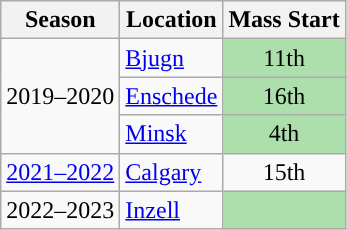<table class="wikitable" style="display: inline-table;">
<tr>
<th>Season</th>
<th>Location</th>
<th colspan="1">Mass Start</th>
</tr>
<tr style="text-align:center">
<td rowspan=3>2019–2020</td>
<td align=left> <a href='#'>Bjugn</a></td>
<td style="background:#addfad;">11th</td>
</tr>
<tr style="text-align:center">
<td align=left> <a href='#'>Enschede</a></td>
<td style="background:#addfad;">16th</td>
</tr>
<tr style="text-align:center">
<td align=left> <a href='#'>Minsk</a></td>
<td style="background:#addfad;">4th</td>
</tr>
<tr style="text-align:center">
<td><a href='#'>2021–2022</a></td>
<td align=left> <a href='#'>Calgary</a></td>
<td>15th</td>
</tr>
<tr style="text-align:center">
<td>2022–2023</td>
<td align=left> <a href='#'>Inzell</a></td>
<td style="background:#addfad;"></td>
</tr>
</table>
